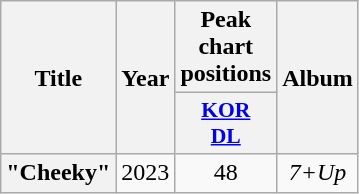<table class="wikitable plainrowheaders" style="text-align:center">
<tr>
<th scope="col" rowspan="2">Title</th>
<th scope="col" rowspan="2">Year</th>
<th scope="col">Peak chart positions</th>
<th scope="col" rowspan="2">Album</th>
</tr>
<tr>
<th scope="col" style="font-size:90%; width:3em"><a href='#'>KOR<br>DL</a><br></th>
</tr>
<tr>
<th scope="row">"Cheeky"</th>
<td>2023</td>
<td>48</td>
<td><em>7+Up</em></td>
</tr>
</table>
